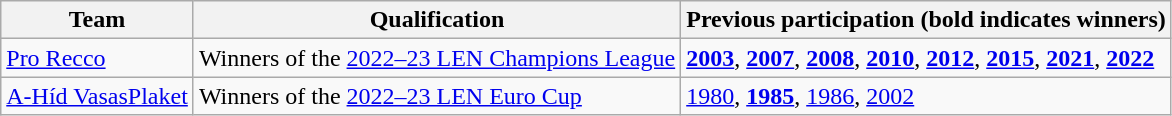<table class="wikitable">
<tr>
<th>Team</th>
<th>Qualification</th>
<th>Previous participation (bold indicates winners)</th>
</tr>
<tr>
<td> <a href='#'>Pro Recco</a></td>
<td>Winners of the <a href='#'>2022–23 LEN Champions League</a></td>
<td><strong><a href='#'>2003</a></strong>, <strong><a href='#'>2007</a></strong>, <strong><a href='#'>2008</a></strong>, <strong><a href='#'>2010</a></strong>, <strong><a href='#'>2012</a></strong>, <strong><a href='#'>2015</a></strong>, <strong><a href='#'>2021</a></strong>, <strong><a href='#'>2022</a></strong></td>
</tr>
<tr>
<td> <a href='#'>A-Híd VasasPlaket</a></td>
<td>Winners of the <a href='#'>2022–23 LEN Euro Cup</a></td>
<td><a href='#'>1980</a>, <strong><a href='#'>1985</a></strong>, <a href='#'>1986</a>, <a href='#'>2002</a></td>
</tr>
</table>
